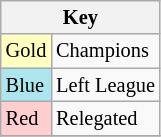<table class="wikitable" style="font-size:85%">
<tr>
<th colspan=2>Key</th>
</tr>
<tr>
<td bgcolor="#ffffbf">Gold</td>
<td>Champions</td>
</tr>
<tr>
<td bgcolor="#ace5ee">Blue</td>
<td>Left League</td>
</tr>
<tr>
<td bgcolor="#ffcfcf">Red</td>
<td>Relegated</td>
</tr>
<tr>
</tr>
</table>
